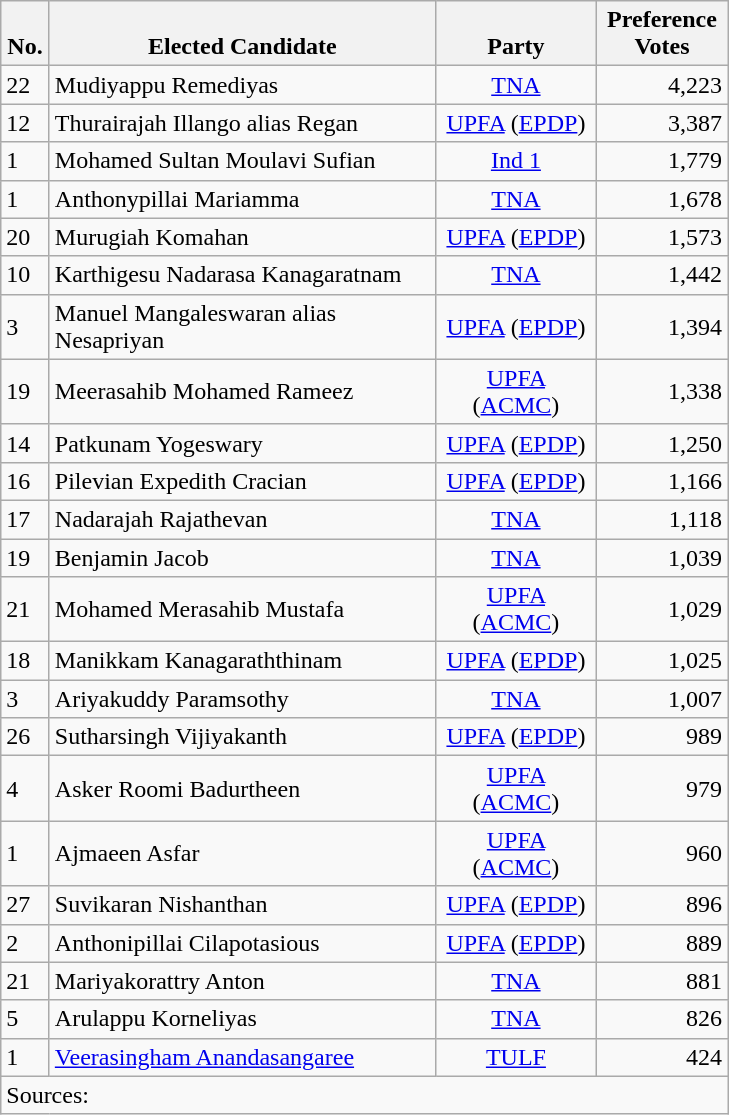<table class="wikitable" border="1" style="text-align:left;">
<tr>
<th valign=bottom align=left width="25">No.</th>
<th valign=bottom align=center width="250">Elected Candidate</th>
<th valign=bottom align=center width="100">Party</th>
<th valign=bottom align=center width="80">Preference<br>Votes</th>
</tr>
<tr>
<td>22</td>
<td>Mudiyappu Remediyas</td>
<td align=center><a href='#'>TNA</a></td>
<td align=right>4,223</td>
</tr>
<tr>
<td>12</td>
<td>Thurairajah Illango alias Regan</td>
<td align=center><a href='#'>UPFA</a> (<a href='#'>EPDP</a>)</td>
<td align=right>3,387</td>
</tr>
<tr>
<td>1</td>
<td>Mohamed Sultan Moulavi Sufian</td>
<td align=center><a href='#'>Ind 1</a></td>
<td align=right>1,779</td>
</tr>
<tr>
<td>1</td>
<td>Anthonypillai Mariamma</td>
<td align=center><a href='#'>TNA</a></td>
<td align=right>1,678</td>
</tr>
<tr>
<td>20</td>
<td>Murugiah Komahan</td>
<td align=center><a href='#'>UPFA</a> (<a href='#'>EPDP</a>)</td>
<td align=right>1,573</td>
</tr>
<tr>
<td>10</td>
<td>Karthigesu Nadarasa Kanagaratnam</td>
<td align=center><a href='#'>TNA</a></td>
<td align=right>1,442</td>
</tr>
<tr>
<td>3</td>
<td>Manuel Mangaleswaran alias Nesapriyan</td>
<td align=center><a href='#'>UPFA</a> (<a href='#'>EPDP</a>)</td>
<td align=right>1,394</td>
</tr>
<tr>
<td>19</td>
<td>Meerasahib Mohamed Rameez</td>
<td align=center><a href='#'>UPFA</a> (<a href='#'>ACMC</a>)</td>
<td align=right>1,338</td>
</tr>
<tr>
<td>14</td>
<td>Patkunam Yogeswary</td>
<td align=center><a href='#'>UPFA</a> (<a href='#'>EPDP</a>)</td>
<td align=right>1,250</td>
</tr>
<tr>
<td>16</td>
<td>Pilevian Expedith Cracian</td>
<td align=center><a href='#'>UPFA</a> (<a href='#'>EPDP</a>)</td>
<td align=right>1,166</td>
</tr>
<tr>
<td>17</td>
<td>Nadarajah Rajathevan</td>
<td align=center><a href='#'>TNA</a></td>
<td align=right>1,118</td>
</tr>
<tr>
<td>19</td>
<td>Benjamin Jacob</td>
<td align=center><a href='#'>TNA</a></td>
<td align=right>1,039</td>
</tr>
<tr>
<td>21</td>
<td>Mohamed Merasahib Mustafa</td>
<td align=center><a href='#'>UPFA</a> (<a href='#'>ACMC</a>)</td>
<td align=right>1,029</td>
</tr>
<tr>
<td>18</td>
<td>Manikkam Kanagaraththinam</td>
<td align=center><a href='#'>UPFA</a> (<a href='#'>EPDP</a>)</td>
<td align=right>1,025</td>
</tr>
<tr>
<td>3</td>
<td>Ariyakuddy Paramsothy</td>
<td align=center><a href='#'>TNA</a></td>
<td align=right>1,007</td>
</tr>
<tr>
<td>26</td>
<td>Sutharsingh Vijiyakanth</td>
<td align=center><a href='#'>UPFA</a> (<a href='#'>EPDP</a>)</td>
<td align=right>989</td>
</tr>
<tr>
<td>4</td>
<td>Asker Roomi Badurtheen</td>
<td align=center><a href='#'>UPFA</a> (<a href='#'>ACMC</a>)</td>
<td align=right>979</td>
</tr>
<tr>
<td>1</td>
<td>Ajmaeen Asfar</td>
<td align=center><a href='#'>UPFA</a> (<a href='#'>ACMC</a>)</td>
<td align=right>960</td>
</tr>
<tr>
<td>27</td>
<td>Suvikaran Nishanthan</td>
<td align=center><a href='#'>UPFA</a> (<a href='#'>EPDP</a>)</td>
<td align=right>896</td>
</tr>
<tr>
<td>2</td>
<td>Anthonipillai Cilapotasious</td>
<td align=center><a href='#'>UPFA</a> (<a href='#'>EPDP</a>)</td>
<td align=right>889</td>
</tr>
<tr>
<td>21</td>
<td>Mariyakorattry Anton</td>
<td align=center><a href='#'>TNA</a></td>
<td align=right>881</td>
</tr>
<tr>
<td>5</td>
<td>Arulappu Korneliyas</td>
<td align=center><a href='#'>TNA</a></td>
<td align=right>826</td>
</tr>
<tr>
<td>1</td>
<td><a href='#'>Veerasingham Anandasangaree</a></td>
<td align=center><a href='#'>TULF</a></td>
<td align=right>424</td>
</tr>
<tr>
<td align=left colspan=4>Sources:</td>
</tr>
</table>
